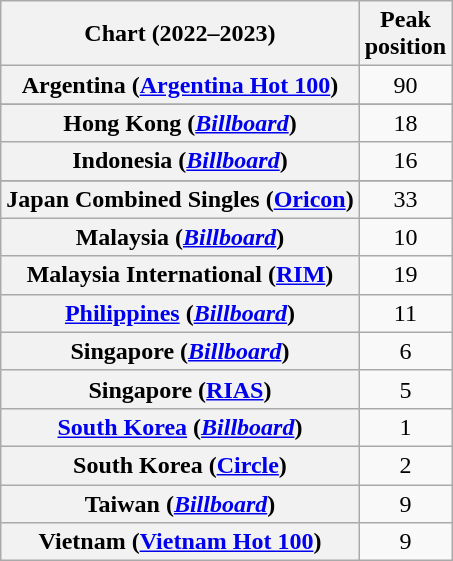<table class="wikitable sortable plainrowheaders" style="text-align:center">
<tr>
<th scope="col">Chart (2022–2023)</th>
<th scope="col">Peak<br>position</th>
</tr>
<tr>
<th scope="row">Argentina (<a href='#'>Argentina Hot 100</a>)</th>
<td>90</td>
</tr>
<tr>
</tr>
<tr>
</tr>
<tr>
<th scope="row">Hong Kong (<em><a href='#'>Billboard</a></em>)</th>
<td>18</td>
</tr>
<tr>
<th scope="row">Indonesia (<em><a href='#'>Billboard</a></em>)</th>
<td>16</td>
</tr>
<tr>
</tr>
<tr>
<th scope="row">Japan Combined Singles (<a href='#'>Oricon</a>)</th>
<td>33</td>
</tr>
<tr>
<th scope="row">Malaysia (<em><a href='#'>Billboard</a></em>)</th>
<td>10</td>
</tr>
<tr>
<th scope="row">Malaysia International (<a href='#'>RIM</a>)</th>
<td>19</td>
</tr>
<tr>
<th scope="row"><a href='#'>Philippines</a> (<em><a href='#'>Billboard</a></em>)</th>
<td>11</td>
</tr>
<tr>
<th scope="row">Singapore (<em><a href='#'>Billboard</a></em>)</th>
<td>6</td>
</tr>
<tr>
<th scope="row">Singapore (<a href='#'>RIAS</a>)</th>
<td>5</td>
</tr>
<tr>
<th scope="row"><a href='#'>South Korea</a> (<em><a href='#'>Billboard</a></em>)</th>
<td>1</td>
</tr>
<tr>
<th scope="row">South Korea (<a href='#'>Circle</a>)</th>
<td>2</td>
</tr>
<tr>
<th scope="row">Taiwan (<em><a href='#'>Billboard</a></em>)</th>
<td>9</td>
</tr>
<tr>
<th scope="row">Vietnam (<a href='#'>Vietnam Hot 100</a>)</th>
<td>9</td>
</tr>
</table>
